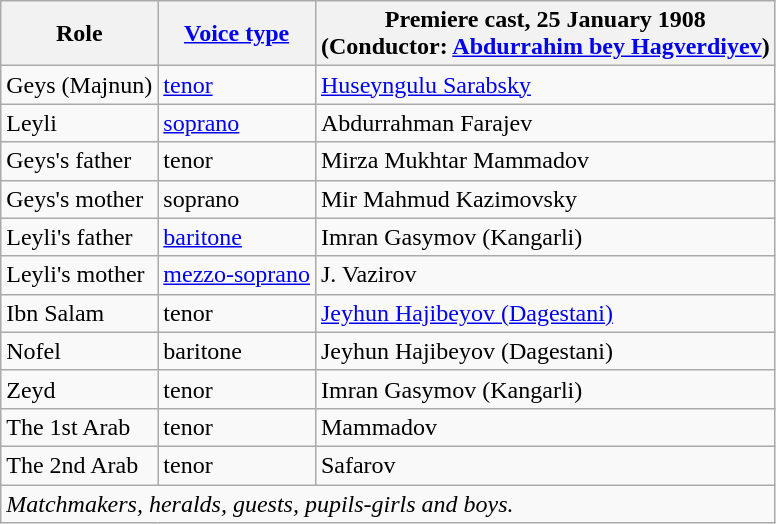<table class="wikitable">
<tr>
<th>Role</th>
<th><a href='#'>Voice type</a></th>
<th>Premiere cast, 25 January 1908<br>(Conductor: <a href='#'>Abdurrahim bey Hagverdiyev</a>)</th>
</tr>
<tr>
<td>Geys (Majnun)</td>
<td><a href='#'>tenor</a></td>
<td><a href='#'>Huseyngulu Sarabsky</a></td>
</tr>
<tr>
<td>Leyli</td>
<td><a href='#'>soprano</a></td>
<td>Abdurrahman Farajev</td>
</tr>
<tr>
<td>Geys's father</td>
<td>tenor</td>
<td>Mirza Mukhtar Mammadov</td>
</tr>
<tr>
<td>Geys's mother</td>
<td>soprano</td>
<td>Mir Mahmud Kazimovsky</td>
</tr>
<tr>
<td>Leyli's father</td>
<td><a href='#'>baritone</a></td>
<td>Imran Gasymov (Kangarli)</td>
</tr>
<tr>
<td>Leyli's mother</td>
<td><a href='#'>mezzo-soprano</a></td>
<td>J. Vazirov</td>
</tr>
<tr>
<td>Ibn Salam</td>
<td>tenor</td>
<td><a href='#'>Jeyhun Hajibeyov (Dagestani)</a></td>
</tr>
<tr>
<td>Nofel</td>
<td>baritone</td>
<td>Jeyhun Hajibeyov (Dagestani)</td>
</tr>
<tr>
<td>Zeyd</td>
<td>tenor</td>
<td>Imran Gasymov (Kangarli)</td>
</tr>
<tr>
<td>The 1st Arab</td>
<td>tenor</td>
<td>Mammadov</td>
</tr>
<tr>
<td>The 2nd Arab</td>
<td>tenor</td>
<td>Safarov</td>
</tr>
<tr>
<td colspan="3"><em>Matchmakers, heralds, guests, pupils-girls and boys.</em></td>
</tr>
</table>
